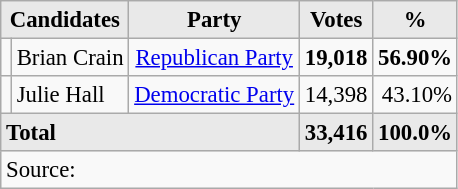<table class=wikitable style="font-size:95%; text-align:right;">
<tr>
<th style="background:#e9e9e9; text-align:center;" colspan="2">Candidates</th>
<th style="background:#e9e9e9; text-align:center;">Party</th>
<th style="background:#e9e9e9; text-align:center;">Votes</th>
<th style="background:#e9e9e9; text-align:center;">%</th>
</tr>
<tr>
<td></td>
<td align=left>Brian Crain</td>
<td align=center><a href='#'>Republican Party</a></td>
<td><strong>19,018</strong></td>
<td><strong>56.90%</strong></td>
</tr>
<tr>
<td></td>
<td align=left>Julie Hall</td>
<td align=center><a href='#'>Democratic Party</a></td>
<td>14,398</td>
<td>43.10%</td>
</tr>
<tr style="background:#e9e9e9;">
<td colspan="3" style="text-align:left; "><strong>Total</strong></td>
<td><strong>33,416</strong></td>
<td><strong>100.0%</strong></td>
</tr>
<tr>
<td style="text-align:left;" colspan="6">Source: </td>
</tr>
</table>
